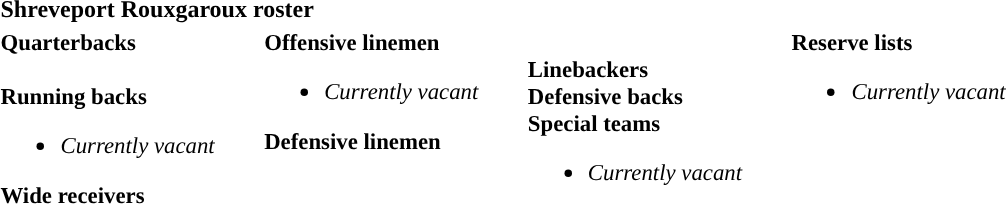<table class="toccolours" style="text-align: left;" id="Roster">
<tr>
<th colspan="7">Shreveport Rouxgaroux roster</th>
</tr>
<tr>
<td style="font-size: 95%;vertical-align:top;"><strong>Quarterbacks</strong><br><br><strong>Running backs</strong><ul><li><em>Currently vacant</em></li></ul><strong>Wide receivers</strong>


</td>
<td style="width: 25px;"></td>
<td style="font-size: 95%;vertical-align:top;"><strong>Offensive linemen</strong><br><ul><li><em>Currently vacant</em></li></ul><strong>Defensive linemen</strong>
</td>
<td style="width: 25px;"></td>
<td style="font-size: 95%;vertical-align:top;"><br><strong>Linebackers</strong>
<br><strong>Defensive backs</strong>
<br><strong>Special teams</strong><ul><li><em>Currently vacant</em></li></ul></td>
<td style="width: 25px;"></td>
<td style="font-size: 95%;vertical-align:top;"><strong>Reserve lists</strong><br><ul><li><em>Currently vacant</em></li></ul></td>
</tr>
<tr>
</tr>
</table>
